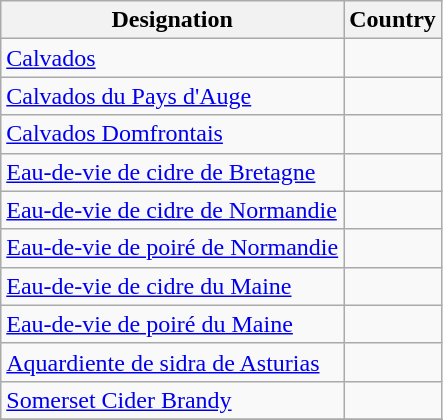<table class="wikitable">
<tr>
<th>Designation</th>
<th>Country</th>
</tr>
<tr>
<td><a href='#'>Calvados</a></td>
<td></td>
</tr>
<tr>
<td><a href='#'>Calvados du Pays d'Auge</a></td>
<td></td>
</tr>
<tr>
<td><a href='#'>Calvados Domfrontais</a></td>
<td></td>
</tr>
<tr>
<td><a href='#'>Eau-de-vie de cidre de Bretagne</a></td>
<td></td>
</tr>
<tr>
<td><a href='#'>Eau-de-vie de cidre de Normandie</a></td>
<td></td>
</tr>
<tr>
<td><a href='#'>Eau-de-vie de poiré de Normandie</a></td>
<td></td>
</tr>
<tr>
<td><a href='#'>Eau-de-vie de cidre du Maine</a></td>
<td></td>
</tr>
<tr>
<td><a href='#'>Eau-de-vie de poiré du Maine</a></td>
<td></td>
</tr>
<tr>
<td><a href='#'>Aquardiente de sidra de Asturias</a></td>
<td></td>
</tr>
<tr>
<td><a href='#'>Somerset Cider Brandy</a></td>
<td></td>
</tr>
<tr>
</tr>
</table>
